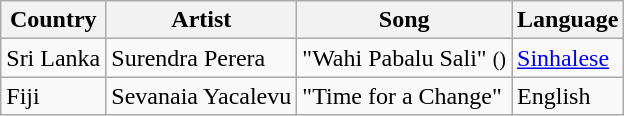<table class="sortable wikitable">
<tr>
<th>Country</th>
<th>Artist</th>
<th>Song</th>
<th>Language</th>
</tr>
<tr>
<td>Sri Lanka</td>
<td>Surendra Perera</td>
<td>"Wahi Pabalu Sali" <small>()</small></td>
<td><a href='#'>Sinhalese</a></td>
</tr>
<tr>
<td>Fiji</td>
<td>Sevanaia Yacalevu</td>
<td>"Time for a Change"</td>
<td>English</td>
</tr>
</table>
